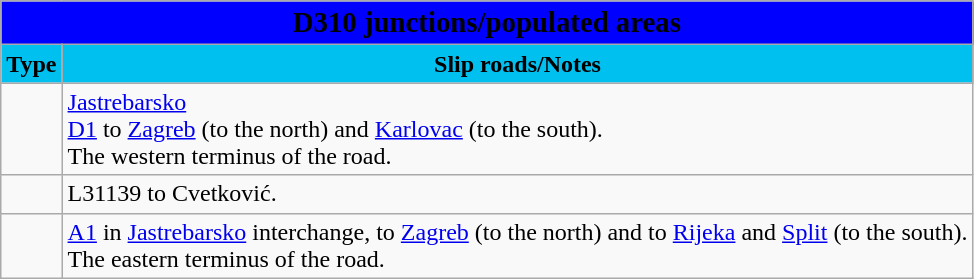<table class="wikitable">
<tr>
<td colspan=2 bgcolor=blue align=center style=margin-top:15><span><big><strong>D310 junctions/populated areas</strong></big></span></td>
</tr>
<tr>
<td align=center bgcolor=00c0f0><strong>Type</strong></td>
<td align=center bgcolor=00c0f0><strong>Slip roads/Notes</strong></td>
</tr>
<tr>
<td></td>
<td><a href='#'>Jastrebarsko</a><br> <a href='#'>D1</a> to <a href='#'>Zagreb</a> (to the north) and <a href='#'>Karlovac</a> (to the south).<br>The western terminus of the road.</td>
</tr>
<tr>
<td></td>
<td>L31139 to Cvetković.</td>
</tr>
<tr>
<td></td>
<td> <a href='#'>A1</a> in <a href='#'>Jastrebarsko</a> interchange, to <a href='#'>Zagreb</a> (to the north) and to <a href='#'>Rijeka</a> and <a href='#'>Split</a> (to the south).<br>The eastern terminus of the road.</td>
</tr>
</table>
